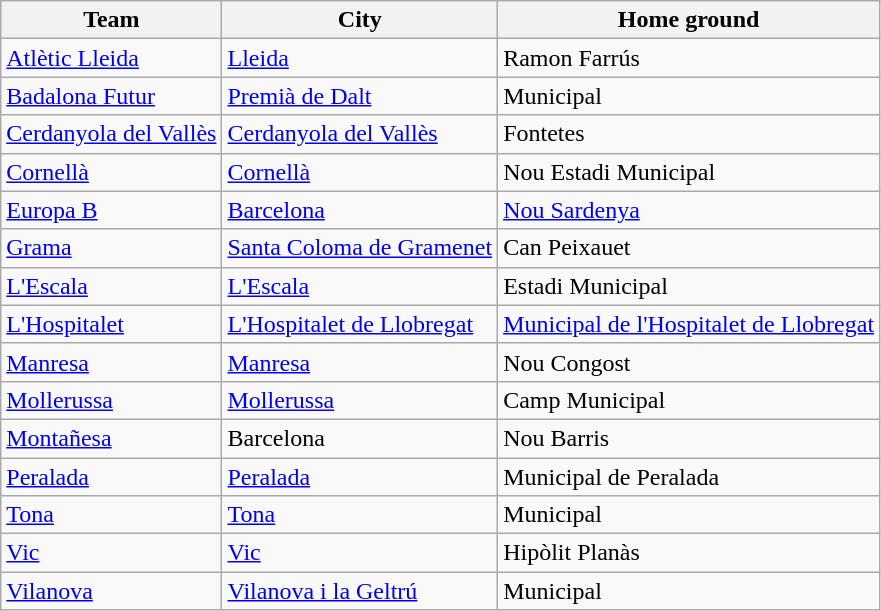<table class="wikitable sortable">
<tr>
<th>Team</th>
<th>City</th>
<th>Home ground</th>
</tr>
<tr>
<td><a href='#'>Atlètic Lleida</a></td>
<td><a href='#'>Lleida</a></td>
<td>Ramon Farrús<br></td>
</tr>
<tr>
<td><a href='#'>Badalona Futur</a></td>
<td><a href='#'>Premià de Dalt</a></td>
<td>Municipal</td>
</tr>
<tr>
<td><a href='#'>Cerdanyola del Vallès</a></td>
<td><a href='#'>Cerdanyola del Vallès</a></td>
<td>Fontetes</td>
</tr>
<tr>
<td><a href='#'>Cornellà</a></td>
<td><a href='#'>Cornellà</a></td>
<td>Nou Estadi Municipal</td>
</tr>
<tr>
<td><a href='#'>Europa B</a></td>
<td><a href='#'>Barcelona</a></td>
<td><a href='#'>Nou Sardenya</a><br></td>
</tr>
<tr>
<td><a href='#'>Grama</a></td>
<td><a href='#'>Santa Coloma de Gramenet</a></td>
<td>Can Peixauet</td>
</tr>
<tr>
<td><a href='#'>L'Escala</a></td>
<td><a href='#'>L'Escala</a></td>
<td>Estadi Municipal</td>
</tr>
<tr>
<td><a href='#'>L'Hospitalet</a></td>
<td><a href='#'>L'Hospitalet de Llobregat</a></td>
<td><a href='#'>Municipal de l'Hospitalet de Llobregat</a></td>
</tr>
<tr>
<td><a href='#'>Manresa</a></td>
<td><a href='#'>Manresa</a></td>
<td>Nou Congost</td>
</tr>
<tr>
<td><a href='#'>Mollerussa</a></td>
<td><a href='#'>Mollerussa</a></td>
<td>Camp Municipal</td>
</tr>
<tr>
<td><a href='#'>Montañesa</a></td>
<td>Barcelona</td>
<td>Nou Barris</td>
</tr>
<tr>
<td><a href='#'>Peralada</a></td>
<td><a href='#'>Peralada</a></td>
<td>Municipal de Peralada<br></td>
</tr>
<tr>
<td><a href='#'>Tona</a></td>
<td><a href='#'>Tona</a></td>
<td>Municipal</td>
</tr>
<tr>
<td><a href='#'>Vic</a></td>
<td><a href='#'>Vic</a></td>
<td>Hipòlit Planàs</td>
</tr>
<tr>
<td><a href='#'>Vilanova</a></td>
<td><a href='#'>Vilanova i la Geltrú</a></td>
<td>Municipal</td>
</tr>
</table>
